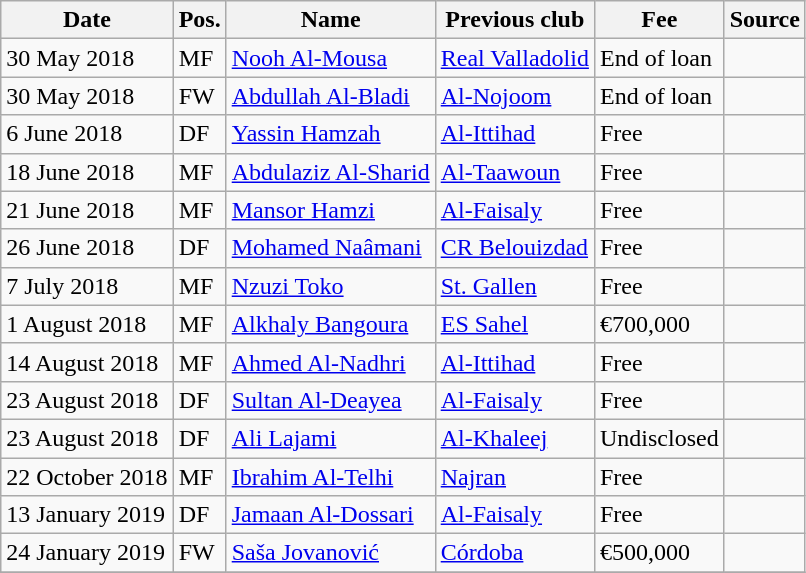<table class="wikitable" style="text-align:left">
<tr>
<th>Date</th>
<th>Pos.</th>
<th>Name</th>
<th>Previous club</th>
<th>Fee</th>
<th>Source</th>
</tr>
<tr>
<td>30 May 2018</td>
<td>MF</td>
<td> <a href='#'>Nooh Al-Mousa</a></td>
<td> <a href='#'>Real Valladolid</a></td>
<td>End of loan</td>
<td></td>
</tr>
<tr>
<td>30 May 2018</td>
<td>FW</td>
<td> <a href='#'>Abdullah Al-Bladi</a></td>
<td> <a href='#'>Al-Nojoom</a></td>
<td>End of loan</td>
<td></td>
</tr>
<tr>
<td>6 June 2018</td>
<td>DF</td>
<td> <a href='#'>Yassin Hamzah</a></td>
<td> <a href='#'>Al-Ittihad</a></td>
<td>Free</td>
<td></td>
</tr>
<tr>
<td>18 June 2018</td>
<td>MF</td>
<td> <a href='#'>Abdulaziz Al-Sharid</a></td>
<td> <a href='#'>Al-Taawoun</a></td>
<td>Free</td>
<td></td>
</tr>
<tr>
<td>21 June 2018</td>
<td>MF</td>
<td> <a href='#'>Mansor Hamzi</a></td>
<td> <a href='#'>Al-Faisaly</a></td>
<td>Free</td>
<td></td>
</tr>
<tr>
<td>26 June 2018</td>
<td>DF</td>
<td> <a href='#'>Mohamed Naâmani</a></td>
<td> <a href='#'>CR Belouizdad</a></td>
<td>Free</td>
<td></td>
</tr>
<tr>
<td>7 July 2018</td>
<td>MF</td>
<td> <a href='#'>Nzuzi Toko</a></td>
<td> <a href='#'>St. Gallen</a></td>
<td>Free</td>
<td></td>
</tr>
<tr>
<td>1 August 2018</td>
<td>MF</td>
<td> <a href='#'>Alkhaly Bangoura</a></td>
<td> <a href='#'>ES Sahel</a></td>
<td>€700,000</td>
<td></td>
</tr>
<tr>
<td>14 August 2018</td>
<td>MF</td>
<td> <a href='#'>Ahmed Al-Nadhri</a></td>
<td> <a href='#'>Al-Ittihad</a></td>
<td>Free</td>
<td></td>
</tr>
<tr>
<td>23 August 2018</td>
<td>DF</td>
<td> <a href='#'>Sultan Al-Deayea</a></td>
<td> <a href='#'>Al-Faisaly</a></td>
<td>Free</td>
<td></td>
</tr>
<tr>
<td>23 August 2018</td>
<td>DF</td>
<td> <a href='#'>Ali Lajami</a></td>
<td> <a href='#'>Al-Khaleej</a></td>
<td>Undisclosed</td>
<td></td>
</tr>
<tr>
<td>22 October 2018</td>
<td>MF</td>
<td> <a href='#'>Ibrahim Al-Telhi</a></td>
<td> <a href='#'>Najran</a></td>
<td>Free</td>
<td></td>
</tr>
<tr>
<td>13 January 2019</td>
<td>DF</td>
<td> <a href='#'>Jamaan Al-Dossari</a></td>
<td> <a href='#'>Al-Faisaly</a></td>
<td>Free</td>
<td></td>
</tr>
<tr>
<td>24 January 2019</td>
<td>FW</td>
<td> <a href='#'>Saša Jovanović</a></td>
<td> <a href='#'>Córdoba</a></td>
<td>€500,000</td>
<td></td>
</tr>
<tr>
</tr>
</table>
